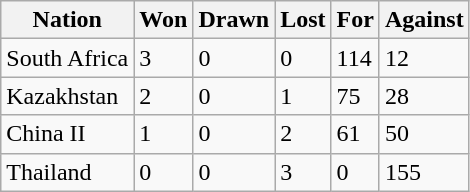<table class="wikitable">
<tr>
<th>Nation</th>
<th>Won</th>
<th>Drawn</th>
<th>Lost</th>
<th>For</th>
<th>Against</th>
</tr>
<tr>
<td>South Africa</td>
<td>3</td>
<td>0</td>
<td>0</td>
<td>114</td>
<td>12</td>
</tr>
<tr>
<td>Kazakhstan</td>
<td>2</td>
<td>0</td>
<td>1</td>
<td>75</td>
<td>28</td>
</tr>
<tr>
<td>China II</td>
<td>1</td>
<td>0</td>
<td>2</td>
<td>61</td>
<td>50</td>
</tr>
<tr>
<td>Thailand</td>
<td>0</td>
<td>0</td>
<td>3</td>
<td>0</td>
<td>155</td>
</tr>
</table>
